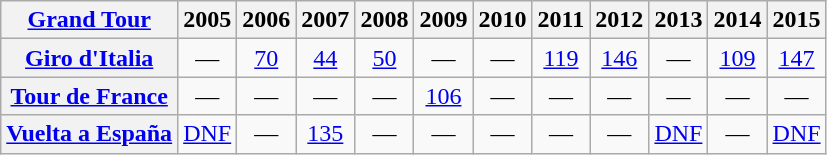<table class="wikitable plainrowheaders">
<tr>
<th scope="col"><a href='#'>Grand Tour</a></th>
<th scope="col">2005</th>
<th scope="col">2006</th>
<th scope="col">2007</th>
<th scope="col">2008</th>
<th scope="col">2009</th>
<th scope="col">2010</th>
<th scope="col">2011</th>
<th scope="col">2012</th>
<th scope="col">2013</th>
<th scope="col">2014</th>
<th scope="col">2015</th>
</tr>
<tr style="text-align:center;">
<th scope="row"> <a href='#'>Giro d'Italia</a></th>
<td>—</td>
<td><a href='#'>70</a></td>
<td><a href='#'>44</a></td>
<td><a href='#'>50</a></td>
<td>—</td>
<td>—</td>
<td><a href='#'>119</a></td>
<td><a href='#'>146</a></td>
<td>—</td>
<td><a href='#'>109</a></td>
<td><a href='#'>147</a></td>
</tr>
<tr style="text-align:center;">
<th scope="row"> <a href='#'>Tour de France</a></th>
<td>—</td>
<td>—</td>
<td>—</td>
<td>—</td>
<td><a href='#'>106</a></td>
<td>—</td>
<td>—</td>
<td>—</td>
<td>—</td>
<td>—</td>
<td>—</td>
</tr>
<tr style="text-align:center;">
<th scope="row"> <a href='#'>Vuelta a España</a></th>
<td><a href='#'>DNF</a></td>
<td>—</td>
<td><a href='#'>135</a></td>
<td>—</td>
<td>—</td>
<td>—</td>
<td>—</td>
<td>—</td>
<td><a href='#'>DNF</a></td>
<td>—</td>
<td><a href='#'>DNF</a></td>
</tr>
</table>
